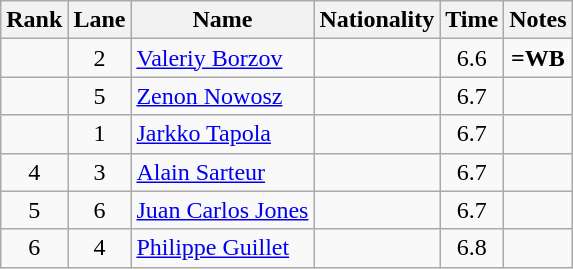<table class="wikitable sortable" style="text-align:center">
<tr>
<th>Rank</th>
<th>Lane</th>
<th>Name</th>
<th>Nationality</th>
<th>Time</th>
<th>Notes</th>
</tr>
<tr>
<td></td>
<td>2</td>
<td align="left"><a href='#'>Valeriy Borzov</a></td>
<td align=left></td>
<td>6.6</td>
<td><strong>=WB</strong></td>
</tr>
<tr>
<td></td>
<td>5</td>
<td align="left"><a href='#'>Zenon Nowosz</a></td>
<td align=left></td>
<td>6.7</td>
<td></td>
</tr>
<tr>
<td></td>
<td>1</td>
<td align="left"><a href='#'>Jarkko Tapola</a></td>
<td align=left></td>
<td>6.7</td>
<td></td>
</tr>
<tr>
<td>4</td>
<td>3</td>
<td align="left"><a href='#'>Alain Sarteur</a></td>
<td align=left></td>
<td>6.7</td>
<td></td>
</tr>
<tr>
<td>5</td>
<td>6</td>
<td align="left"><a href='#'>Juan Carlos Jones</a></td>
<td align=left></td>
<td>6.7</td>
<td></td>
</tr>
<tr>
<td>6</td>
<td>4</td>
<td align="left"><a href='#'>Philippe Guillet</a></td>
<td align=left></td>
<td>6.8</td>
<td></td>
</tr>
</table>
